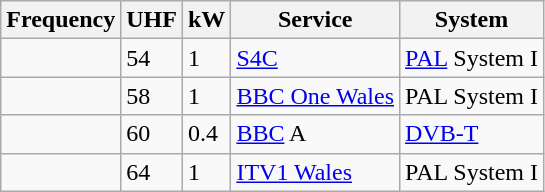<table class="wikitable sortable">
<tr>
<th>Frequency</th>
<th>UHF</th>
<th>kW</th>
<th>Service</th>
<th>System</th>
</tr>
<tr>
<td></td>
<td>54</td>
<td>1</td>
<td><a href='#'>S4C</a></td>
<td><a href='#'>PAL</a> System I</td>
</tr>
<tr>
<td></td>
<td>58</td>
<td>1</td>
<td><a href='#'>BBC One Wales</a></td>
<td>PAL System I</td>
</tr>
<tr>
<td></td>
<td>60</td>
<td>0.4</td>
<td><a href='#'>BBC</a> A</td>
<td><a href='#'>DVB-T</a></td>
</tr>
<tr>
<td></td>
<td>64</td>
<td>1</td>
<td><a href='#'>ITV1 Wales</a></td>
<td>PAL System I</td>
</tr>
</table>
